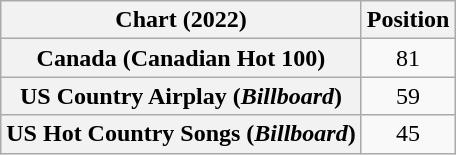<table class="wikitable plainrowheaders" style="text-align:center">
<tr>
<th scope="col">Chart (2022)</th>
<th scope="col">Position</th>
</tr>
<tr>
<th scope="row">Canada (Canadian Hot 100)</th>
<td>81</td>
</tr>
<tr>
<th scope="row">US Country Airplay (<em>Billboard</em>)</th>
<td>59</td>
</tr>
<tr>
<th scope="row">US Hot Country Songs (<em>Billboard</em>)</th>
<td>45</td>
</tr>
</table>
